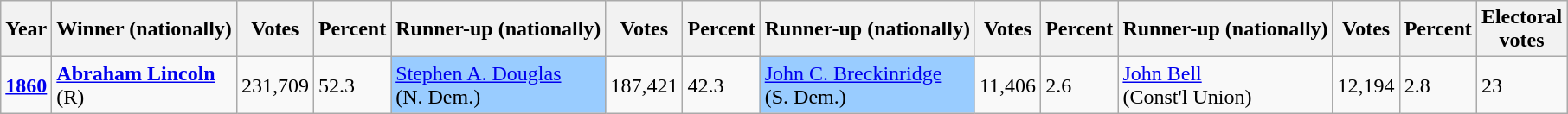<table class="wikitable sortable">
<tr>
<th data-sort-type="number">Year</th>
<th>Winner (nationally)</th>
<th data-sort-type="number">Votes</th>
<th data-sort-type="number">Percent</th>
<th>Runner-up (nationally)</th>
<th data-sort-type="number">Votes</th>
<th data-sort-type="number">Percent</th>
<th>Runner-up (nationally)</th>
<th data-sort-type="number">Votes</th>
<th data-sort-type="number">Percent</th>
<th>Runner-up (nationally)</th>
<th data-sort-type="number">Votes</th>
<th data-sort-type="number">Percent</th>
<th data-sort-type="number">Electoral<br>votes</th>
</tr>
<tr>
<td><strong><a href='#'>1860</a></strong></td>
<td><strong><a href='#'>Abraham Lincoln</a></strong> <br>(R)</td>
<td>231,709</td>
<td>52.3</td>
<td style="background:#9cf;"><a href='#'>Stephen A. Douglas</a> <br>(N. Dem.)</td>
<td>187,421</td>
<td>42.3</td>
<td style="background:#9cf;"><a href='#'>John C. Breckinridge</a> <br>(S. Dem.)</td>
<td>11,406</td>
<td>2.6</td>
<td><a href='#'>John Bell</a> <br>(Const'l Union)</td>
<td>12,194</td>
<td>2.8</td>
<td>23</td>
</tr>
</table>
